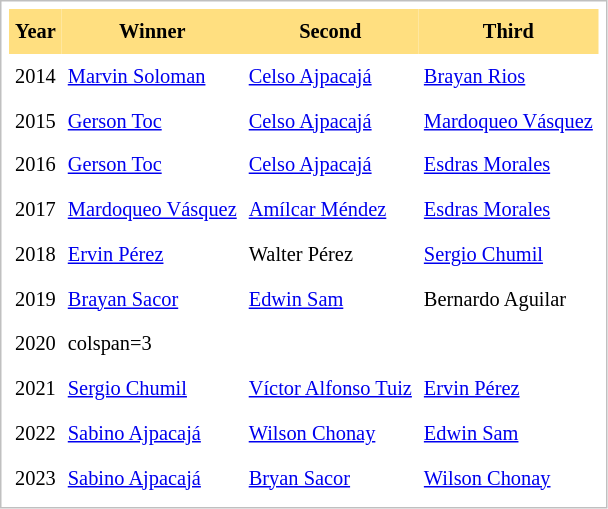<table cellpadding="4" cellspacing="0"  style="border: 1px solid silver; color: black; margin: 0 0 0.5em 0; background-color: white; padding: 5px; text-align: left; font-size:85%; vertical-align: top; line-height:1.6em;">
<tr>
<th scope=col; align="center" bgcolor="FFDF80">Year</th>
<th scope=col; align="center" bgcolor="FFDF80">Winner</th>
<th scope=col; align="center" bgcolor="FFDF80">Second</th>
<th scope=col; align="center" bgcolor="FFDF80">Third</th>
</tr>
<tr>
<td>2014</td>
<td><a href='#'>Marvin Soloman</a></td>
<td><a href='#'>Celso Ajpacajá</a></td>
<td><a href='#'>Brayan Rios</a></td>
</tr>
<tr>
<td>2015</td>
<td><a href='#'>Gerson Toc</a></td>
<td><a href='#'>Celso Ajpacajá</a></td>
<td><a href='#'>Mardoqueo Vásquez</a></td>
</tr>
<tr>
<td>2016</td>
<td><a href='#'>Gerson Toc</a></td>
<td><a href='#'>Celso Ajpacajá</a></td>
<td><a href='#'>Esdras Morales</a></td>
</tr>
<tr>
<td>2017</td>
<td><a href='#'>Mardoqueo Vásquez</a></td>
<td><a href='#'>Amílcar Méndez</a></td>
<td><a href='#'>Esdras Morales</a></td>
</tr>
<tr>
<td>2018</td>
<td><a href='#'>Ervin Pérez</a></td>
<td>Walter Pérez</td>
<td><a href='#'>Sergio Chumil</a></td>
</tr>
<tr>
<td>2019</td>
<td><a href='#'>Brayan Sacor</a></td>
<td><a href='#'>Edwin Sam</a></td>
<td>Bernardo Aguilar</td>
</tr>
<tr>
<td>2020</td>
<td>colspan=3 </td>
</tr>
<tr>
<td>2021</td>
<td><a href='#'>Sergio Chumil</a></td>
<td><a href='#'>Víctor Alfonso Tuiz</a></td>
<td><a href='#'>Ervin Pérez</a></td>
</tr>
<tr>
<td>2022</td>
<td><a href='#'>Sabino Ajpacajá</a></td>
<td><a href='#'>Wilson Chonay</a></td>
<td><a href='#'>Edwin Sam</a></td>
</tr>
<tr>
<td>2023</td>
<td><a href='#'>Sabino Ajpacajá</a></td>
<td><a href='#'>Bryan Sacor</a></td>
<td><a href='#'>Wilson Chonay</a></td>
</tr>
</table>
